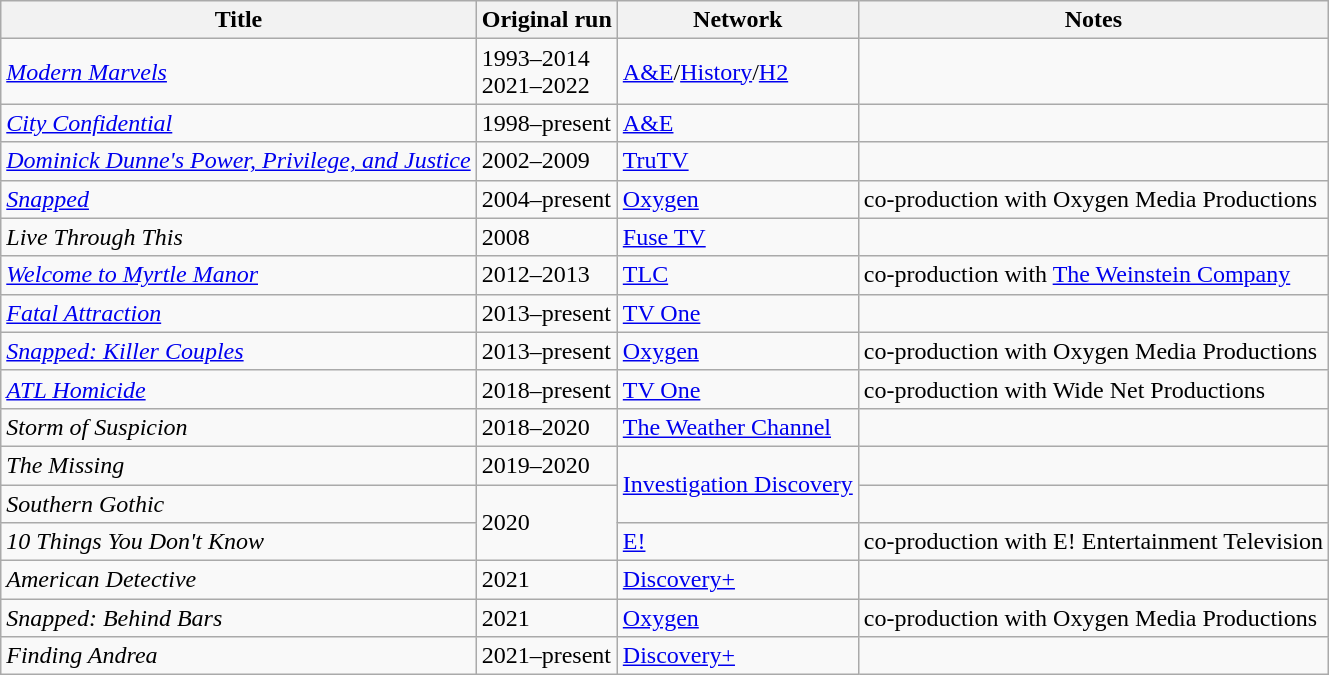<table class="wikitable sortable">
<tr>
<th>Title</th>
<th>Original run</th>
<th>Network</th>
<th>Notes</th>
</tr>
<tr>
<td><em><a href='#'>Modern Marvels</a></em></td>
<td>1993–2014<br>2021–2022</td>
<td><a href='#'>A&E</a>/<a href='#'>History</a>/<a href='#'>H2</a></td>
</tr>
<tr>
<td><em><a href='#'>City Confidential</a></em></td>
<td>1998–present</td>
<td><a href='#'>A&E</a></td>
<td></td>
</tr>
<tr>
<td><em><a href='#'>Dominick Dunne's Power, Privilege, and Justice</a></em></td>
<td>2002–2009</td>
<td><a href='#'>TruTV</a></td>
</tr>
<tr>
<td><em><a href='#'>Snapped</a></em></td>
<td>2004–present</td>
<td><a href='#'>Oxygen</a></td>
<td>co-production with Oxygen Media Productions</td>
</tr>
<tr>
<td><em>Live Through This</em></td>
<td>2008</td>
<td><a href='#'>Fuse TV</a></td>
<td></td>
</tr>
<tr>
<td><em><a href='#'>Welcome to Myrtle Manor</a></em></td>
<td>2012–2013</td>
<td><a href='#'>TLC</a></td>
<td>co-production with <a href='#'>The Weinstein Company</a></td>
</tr>
<tr>
<td><em><a href='#'>Fatal Attraction</a></em></td>
<td>2013–present</td>
<td><a href='#'>TV One</a></td>
</tr>
<tr>
<td><em><a href='#'>Snapped: Killer Couples</a></em></td>
<td>2013–present</td>
<td><a href='#'>Oxygen</a></td>
<td>co-production with Oxygen Media Productions</td>
</tr>
<tr>
<td><em><a href='#'>ATL Homicide</a></em></td>
<td>2018–present</td>
<td><a href='#'>TV One</a></td>
<td>co-production with Wide Net Productions</td>
</tr>
<tr>
<td><em>Storm of Suspicion</em></td>
<td>2018–2020</td>
<td><a href='#'>The Weather Channel</a></td>
<td></td>
</tr>
<tr>
<td><em>The Missing</em></td>
<td>2019–2020</td>
<td rowspan="2"><a href='#'>Investigation Discovery</a></td>
<td></td>
</tr>
<tr>
<td><em>Southern Gothic</em></td>
<td rowspan="2">2020</td>
<td></td>
</tr>
<tr>
<td><em>10 Things You Don't Know</em></td>
<td><a href='#'>E!</a></td>
<td>co-production with E! Entertainment Television</td>
</tr>
<tr>
<td><em>American Detective</em></td>
<td>2021</td>
<td><a href='#'>Discovery+</a></td>
<td></td>
</tr>
<tr>
<td><em>Snapped: Behind Bars</em></td>
<td>2021</td>
<td><a href='#'>Oxygen</a></td>
<td>co-production with Oxygen Media Productions</td>
</tr>
<tr>
<td><em>Finding Andrea</em></td>
<td>2021–present</td>
<td><a href='#'>Discovery+</a></td>
<td></td>
</tr>
</table>
